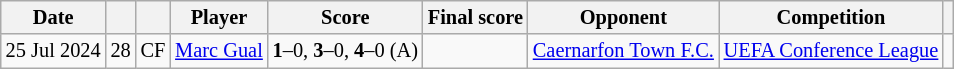<table class="wikitable" style="text-align:center; font-size:85%;">
<tr>
<th>Date</th>
<th></th>
<th></th>
<th>Player</th>
<th>Score</th>
<th>Final score</th>
<th>Opponent</th>
<th>Competition</th>
<th></th>
</tr>
<tr>
<td>25 Jul 2024</td>
<td>28</td>
<td>CF</td>
<td style="text-align:left;" data-sort-value="Gual"> <a href='#'>Marc Gual</a></td>
<td><strong>1</strong>–0, <strong>3</strong>–0, <strong>4</strong>–0 (A)</td>
<td></td>
<td style="text-align:left;"><a href='#'>Caernarfon Town F.C.</a></td>
<td style="text-align:left;"><a href='#'>UEFA Conference League</a></td>
<td></td>
</tr>
</table>
